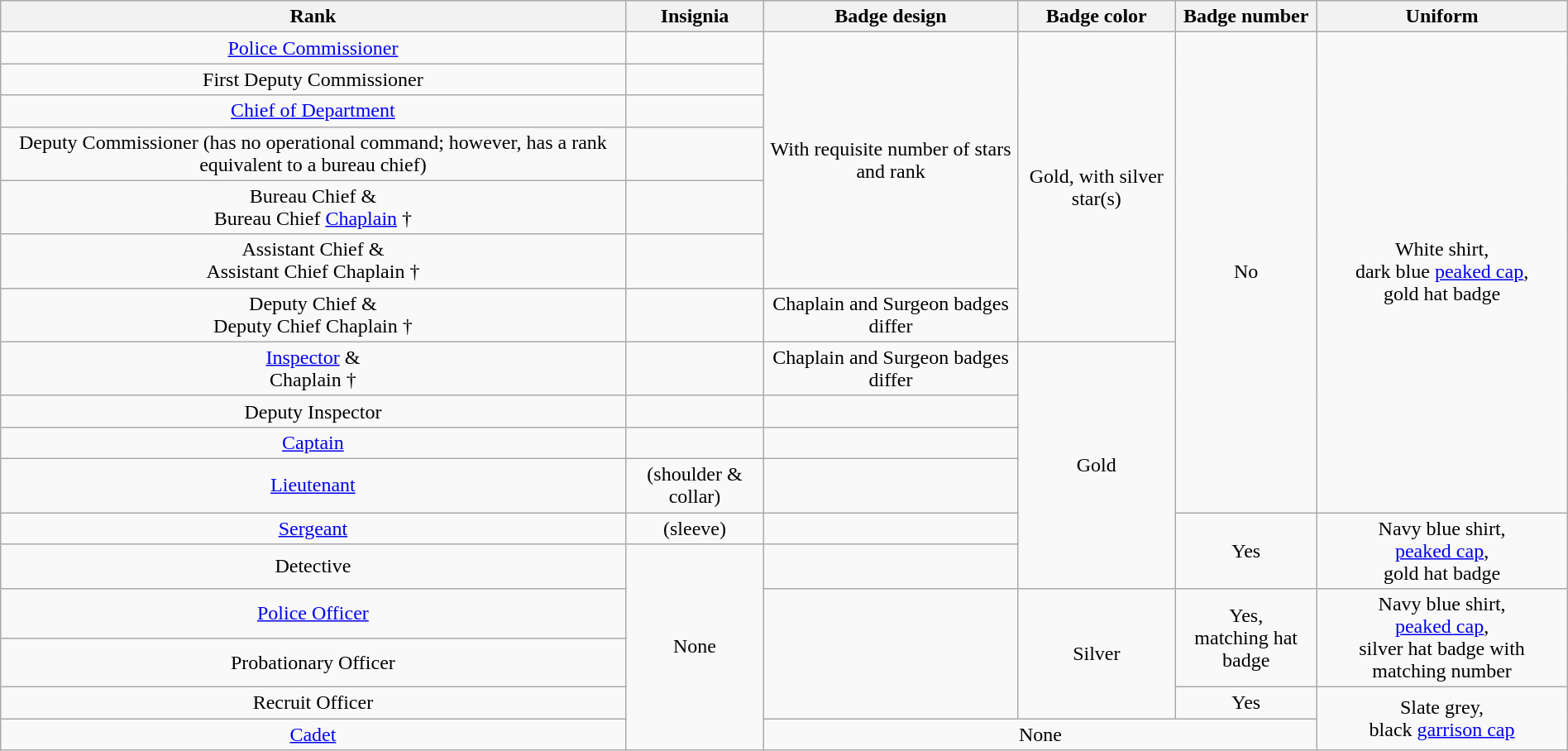<table class="wikitable" style="text-align:center; margin:auto;">
<tr>
<th>Rank</th>
<th>Insignia</th>
<th>Badge design</th>
<th>Badge color</th>
<th>Badge number</th>
<th>Uniform</th>
</tr>
<tr>
<td><a href='#'>Police Commissioner</a></td>
<td></td>
<td rowspan="6"> With requisite number of stars and rank</td>
<td rowspan="7">Gold, with silver star(s)</td>
<td rowspan="11">No</td>
<td rowspan="11">White shirt,<br>dark blue <a href='#'>peaked cap</a>,<br>gold hat badge</td>
</tr>
<tr>
<td>First Deputy Commissioner</td>
<td></td>
</tr>
<tr>
<td><a href='#'>Chief of Department</a></td>
<td></td>
</tr>
<tr>
<td>Deputy Commissioner (has no operational command; however, has a rank equivalent to a bureau chief)</td>
<td></td>
</tr>
<tr>
<td>Bureau Chief &<br>Bureau Chief <a href='#'>Chaplain</a> †</td>
<td></td>
</tr>
<tr>
<td>Assistant Chief &<br>Assistant Chief Chaplain †</td>
<td></td>
</tr>
<tr>
<td>Deputy Chief &<br>Deputy Chief Chaplain †<br></td>
<td></td>
<td>Chaplain and Surgeon badges differ</td>
</tr>
<tr>
<td><a href='#'>Inspector</a> &<br>Chaplain †<br></td>
<td></td>
<td>Chaplain and Surgeon badges differ</td>
<td rowspan="6" style="text-align:center;">Gold</td>
</tr>
<tr>
<td>Deputy Inspector</td>
<td></td>
<td></td>
</tr>
<tr>
<td><a href='#'>Captain</a></td>
<td></td>
<td></td>
</tr>
<tr>
<td><a href='#'>Lieutenant</a></td>
<td>(shoulder & collar)</td>
<td></td>
</tr>
<tr>
<td><a href='#'>Sergeant</a></td>
<td> (sleeve)</td>
<td></td>
<td rowspan="2" style="text-align:center;">Yes</td>
<td rowspan="2" style="text-align:center;">Navy blue shirt,<br><a href='#'>peaked cap</a>,<br>gold hat badge</td>
</tr>
<tr>
<td>Detective</td>
<td rowspan="5" style="text-align:center;">None</td>
<td></td>
</tr>
<tr>
<td><a href='#'>Police Officer</a></td>
<td rowspan=3></td>
<td rowspan="3" style="text-align:center;">Silver</td>
<td rowspan="2" style="text-align:center;">Yes,<br>matching hat badge</td>
<td rowspan="2" style="text-align:center;">Navy blue shirt,<br><a href='#'>peaked cap</a>,<br>silver hat badge with matching number</td>
</tr>
<tr>
<td>Probationary Officer</td>
</tr>
<tr>
<td>Recruit Officer</td>
<td style="text-align:center;">Yes</td>
<td style="text-align:center;" rowspan="2">Slate grey,<br>black <a href='#'>garrison cap</a></td>
</tr>
<tr>
<td><a href='#'>Cadet</a></td>
<td colspan="3" style="text-align:center;">None</td>
</tr>
</table>
